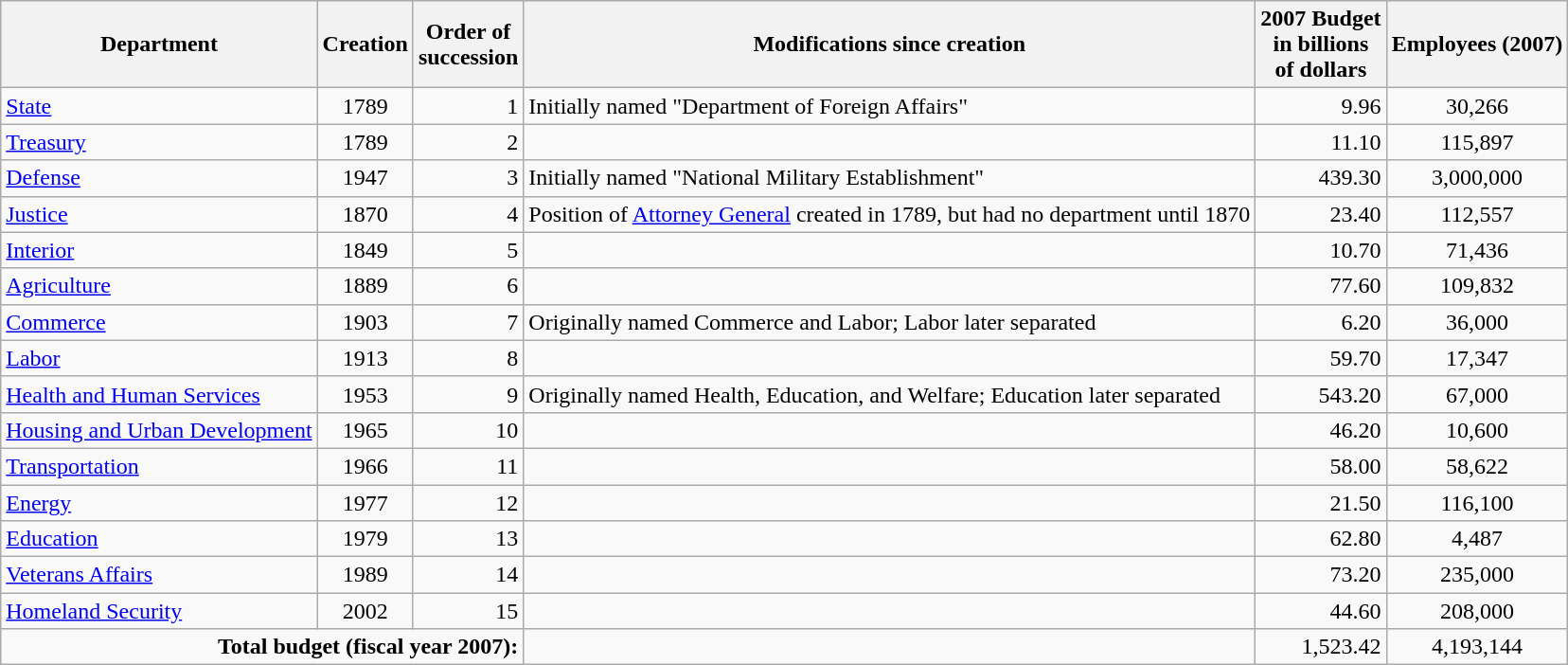<table class="wikitable sortable">
<tr>
<th>Department</th>
<th>Creation</th>
<th>Order of<br>succession</th>
<th class="unsortable">Modifications since creation</th>
<th>2007 Budget<br>in billions<br>of dollars</th>
<th>Employees (2007)</th>
</tr>
<tr>
<td nowrap><a href='#'>State</a></td>
<td align=center>1789</td>
<td align=right>1</td>
<td>Initially named "Department of Foreign Affairs"</td>
<td align= right nowrap>9.96</td>
<td align=center>30,266</td>
</tr>
<tr>
<td nowrap><a href='#'>Treasury</a></td>
<td align=center>1789</td>
<td align=right>2</td>
<td></td>
<td align= right nowrap>11.10</td>
<td align=center>115,897</td>
</tr>
<tr>
<td nowrap><a href='#'>Defense</a></td>
<td align=center>1947</td>
<td align=right>3</td>
<td>Initially named "National Military Establishment"</td>
<td align= right nowrap>439.30</td>
<td align=center>3,000,000</td>
</tr>
<tr>
<td nowrap><a href='#'>Justice</a></td>
<td align=center>1870</td>
<td align=right>4</td>
<td>Position of <a href='#'>Attorney General</a> created in 1789, but had no department until 1870</td>
<td align= right nowrap>23.40</td>
<td align=center>112,557</td>
</tr>
<tr>
<td nowrap><a href='#'>Interior</a></td>
<td align=center>1849</td>
<td align=right>5</td>
<td></td>
<td align= right nowrap>10.70</td>
<td align=center>71,436</td>
</tr>
<tr>
<td nowrap><a href='#'>Agriculture</a></td>
<td align=center>1889</td>
<td align=right>6</td>
<td></td>
<td align= right nowrap>77.60</td>
<td align=center>109,832</td>
</tr>
<tr>
<td><a href='#'>Commerce</a></td>
<td align=center>1903</td>
<td align=right>7</td>
<td>Originally named Commerce and Labor; Labor later separated</td>
<td align= right nowrap>6.20</td>
<td align=center>36,000</td>
</tr>
<tr>
<td nowrap><a href='#'>Labor</a></td>
<td align=center>1913</td>
<td align=right>8</td>
<td></td>
<td align= right nowrap>59.70</td>
<td align=center>17,347</td>
</tr>
<tr>
<td nowrap><a href='#'>Health and Human Services</a></td>
<td align=center>1953</td>
<td align=right>9</td>
<td>Originally named Health, Education, and Welfare; Education later separated</td>
<td align= right nowrap>543.20</td>
<td align=center>67,000</td>
</tr>
<tr>
<td nowrap><a href='#'>Housing and Urban Development</a></td>
<td align=center>1965</td>
<td align=right>10</td>
<td></td>
<td align= right nowrap>46.20</td>
<td align=center>10,600</td>
</tr>
<tr>
<td nowrap><a href='#'>Transportation</a></td>
<td align=center>1966</td>
<td align=right>11</td>
<td></td>
<td align=right nowrap>58.00</td>
<td align=center>58,622</td>
</tr>
<tr>
<td nowrap><a href='#'>Energy</a></td>
<td align=center>1977</td>
<td align=right>12</td>
<td></td>
<td align=right nowrap>21.50</td>
<td align=center>116,100</td>
</tr>
<tr>
<td nowrap><a href='#'>Education</a></td>
<td align=center>1979</td>
<td align=right>13</td>
<td></td>
<td align=right nowrap>62.80</td>
<td align=center>4,487</td>
</tr>
<tr>
<td nowrap><a href='#'>Veterans Affairs</a></td>
<td align=center>1989</td>
<td align=right>14</td>
<td></td>
<td align=right nowrap>73.20</td>
<td align=center>235,000</td>
</tr>
<tr>
<td nowrap><a href='#'>Homeland Security</a></td>
<td align=center>2002</td>
<td align=right>15</td>
<td></td>
<td align=right nowrap>44.60</td>
<td align=center>208,000</td>
</tr>
<tr class="sortbottom">
<td colspan="3" align=right><strong>Total budget (fiscal year 2007):</strong></td>
<td></td>
<td align=right nowrap>1,523.42</td>
<td align=center>4,193,144</td>
</tr>
</table>
